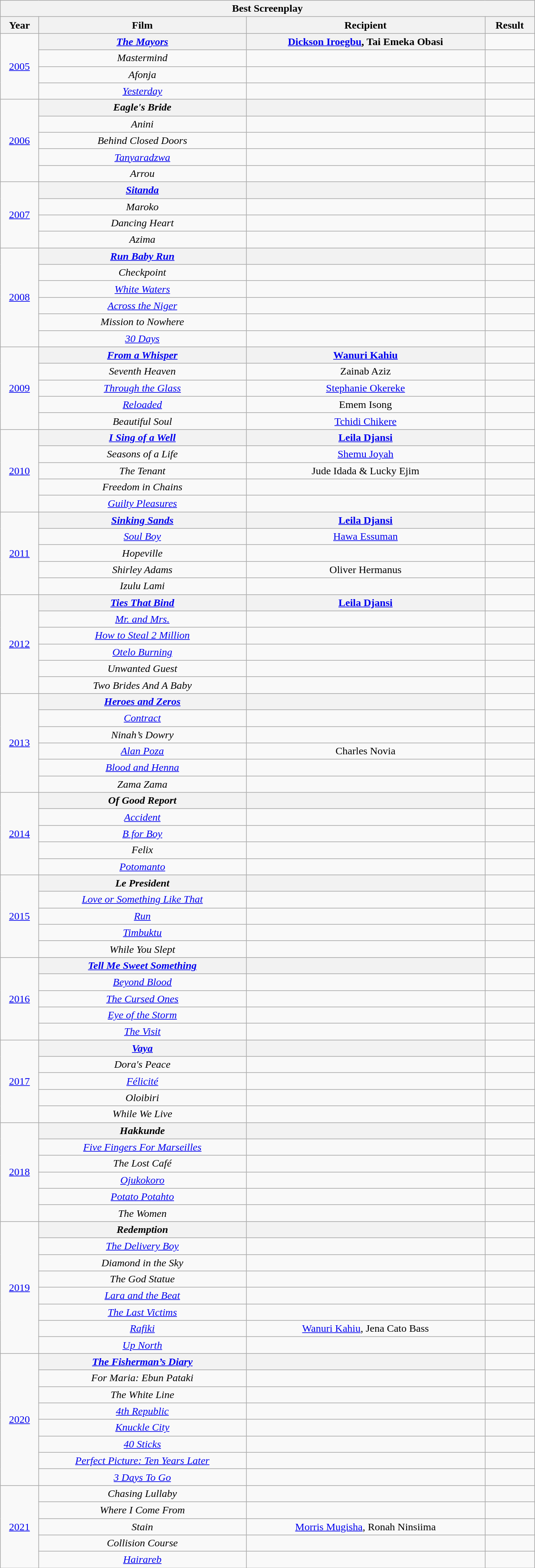<table class=wikitable style="text-align:center" width="65%">
<tr>
<th colspan="4">Best Screenplay</th>
</tr>
<tr>
<th>Year</th>
<th>Film</th>
<th>Recipient</th>
<th>Result</th>
</tr>
<tr>
<td rowspan="4"><a href='#'>2005</a></td>
<th><em><a href='#'>The Mayors</a></em></th>
<th><a href='#'>Dickson Iroegbu</a>, Tai Emeka Obasi</th>
<td></td>
</tr>
<tr>
<td><em>Mastermind</em></td>
<td></td>
<td></td>
</tr>
<tr>
<td><em>Afonja</em></td>
<td></td>
<td></td>
</tr>
<tr>
<td><em><a href='#'>Yesterday</a></em></td>
<td></td>
<td></td>
</tr>
<tr>
<td rowspan="5"><a href='#'>2006</a></td>
<th><em>Eagle's Bride</em></th>
<th></th>
<td></td>
</tr>
<tr>
<td><em>Anini</em></td>
<td></td>
<td></td>
</tr>
<tr>
<td><em>Behind Closed Doors</em></td>
<td></td>
<td></td>
</tr>
<tr>
<td><em><a href='#'>Tanyaradzwa</a></em></td>
<td></td>
<td></td>
</tr>
<tr>
<td><em>Arrou</em></td>
<td></td>
<td></td>
</tr>
<tr>
<td rowspan="4"><a href='#'>2007</a></td>
<th><em><a href='#'>Sitanda</a></em></th>
<th></th>
<td></td>
</tr>
<tr>
<td><em>Maroko</em></td>
<td></td>
<td></td>
</tr>
<tr>
<td><em>Dancing Heart</em></td>
<td></td>
<td></td>
</tr>
<tr>
<td><em>Azima</em></td>
<td></td>
<td></td>
</tr>
<tr>
<td rowspan="6"><a href='#'>2008</a></td>
<th><em><a href='#'>Run Baby Run</a></em></th>
<th></th>
<td></td>
</tr>
<tr>
<td><em>Checkpoint</em></td>
<td></td>
<td></td>
</tr>
<tr>
<td><em><a href='#'>White Waters</a></em></td>
<td></td>
<td></td>
</tr>
<tr>
<td><em><a href='#'>Across the Niger</a></em></td>
<td></td>
<td></td>
</tr>
<tr>
<td><em>Mission to Nowhere</em></td>
<td></td>
<td></td>
</tr>
<tr>
<td><em><a href='#'>30 Days</a></em></td>
<td></td>
<td></td>
</tr>
<tr>
<td rowspan="5"><a href='#'>2009</a></td>
<th><em><a href='#'>From a Whisper</a></em></th>
<th><a href='#'>Wanuri Kahiu</a></th>
<td></td>
</tr>
<tr>
<td><em>Seventh Heaven</em></td>
<td>Zainab Aziz</td>
<td></td>
</tr>
<tr>
<td><em><a href='#'>Through the Glass</a></em></td>
<td><a href='#'>Stephanie Okereke</a></td>
<td></td>
</tr>
<tr>
<td><em><a href='#'>Reloaded</a></em></td>
<td>Emem Isong</td>
<td></td>
</tr>
<tr>
<td><em>Beautiful Soul</em></td>
<td><a href='#'>Tchidi Chikere</a></td>
<td></td>
</tr>
<tr>
<td rowspan="5"><a href='#'>2010</a></td>
<th><em><a href='#'>I Sing of a Well</a></em></th>
<th><a href='#'>Leila Djansi</a></th>
<td></td>
</tr>
<tr>
<td><em>Seasons of a Life</em></td>
<td><a href='#'>Shemu Joyah</a></td>
<td></td>
</tr>
<tr>
<td><em>The Tenant</em></td>
<td>Jude Idada & Lucky Ejim</td>
<td></td>
</tr>
<tr>
<td><em>Freedom in Chains</em></td>
<td></td>
<td></td>
</tr>
<tr>
<td><em><a href='#'>Guilty Pleasures</a></em></td>
<td></td>
<td></td>
</tr>
<tr>
<td rowspan="5"><a href='#'>2011</a></td>
<th><em><a href='#'>Sinking Sands</a></em></th>
<th><a href='#'>Leila Djansi</a></th>
<td></td>
</tr>
<tr>
<td><em><a href='#'>Soul Boy</a></em></td>
<td><a href='#'>Hawa Essuman</a></td>
<td></td>
</tr>
<tr>
<td><em>Hopeville</em></td>
<td></td>
<td></td>
</tr>
<tr>
<td><em>Shirley Adams</em></td>
<td>Oliver Hermanus</td>
<td></td>
</tr>
<tr>
<td><em>Izulu Lami</em></td>
<td></td>
<td></td>
</tr>
<tr>
<td rowspan="6"><a href='#'>2012</a></td>
<th><em><a href='#'>Ties That Bind</a></em></th>
<th><a href='#'>Leila Djansi</a></th>
<td></td>
</tr>
<tr>
<td><em><a href='#'>Mr. and Mrs.</a></em></td>
<td></td>
<td></td>
</tr>
<tr>
<td><em><a href='#'>How to Steal 2 Million</a></em></td>
<td></td>
<td></td>
</tr>
<tr>
<td><em><a href='#'>Otelo Burning</a></em></td>
<td></td>
<td></td>
</tr>
<tr>
<td><em>Unwanted Guest</em></td>
<td></td>
<td></td>
</tr>
<tr>
<td><em>Two Brides And A Baby</em></td>
<td></td>
<td></td>
</tr>
<tr>
<td rowspan="6"><a href='#'>2013</a></td>
<th><em><a href='#'>Heroes and Zeros</a></em></th>
<th></th>
<td></td>
</tr>
<tr>
<td><em><a href='#'>Contract</a></em></td>
<td></td>
<td></td>
</tr>
<tr>
<td><em>Ninah’s Dowry</em></td>
<td></td>
<td></td>
</tr>
<tr>
<td><em><a href='#'>Alan Poza</a></em></td>
<td>Charles Novia</td>
<td></td>
</tr>
<tr>
<td><em><a href='#'>Blood and Henna</a></em></td>
<td></td>
<td></td>
</tr>
<tr>
<td><em>Zama Zama</em></td>
<td></td>
<td></td>
</tr>
<tr>
<td rowspan="5"><a href='#'>2014</a></td>
<th><em>Of Good Report</em></th>
<th></th>
<td></td>
</tr>
<tr>
<td><em><a href='#'>Accident</a></em></td>
<td></td>
<td></td>
</tr>
<tr>
<td><em><a href='#'>B for Boy</a></em></td>
<td></td>
<td></td>
</tr>
<tr>
<td><em>Felix</em></td>
<td></td>
<td></td>
</tr>
<tr>
<td><em><a href='#'>Potomanto</a></em></td>
<td></td>
<td></td>
</tr>
<tr>
<td rowspan="5"><a href='#'>2015</a></td>
<th><em>Le President</em></th>
<th></th>
<td></td>
</tr>
<tr>
<td><em><a href='#'>Love or Something Like That</a></em></td>
<td></td>
<td></td>
</tr>
<tr>
<td><em><a href='#'>Run</a></em></td>
<td></td>
<td></td>
</tr>
<tr>
<td><em><a href='#'>Timbuktu</a></em></td>
<td></td>
<td></td>
</tr>
<tr>
<td><em>While You Slept</em></td>
<td></td>
<td></td>
</tr>
<tr>
<td rowspan="5"><a href='#'>2016</a></td>
<th><em><a href='#'>Tell Me Sweet Something</a></em></th>
<th></th>
<td></td>
</tr>
<tr>
<td><em><a href='#'>Beyond Blood</a></em></td>
<td></td>
<td></td>
</tr>
<tr>
<td><em><a href='#'>The Cursed Ones</a></em></td>
<td></td>
<td></td>
</tr>
<tr>
<td><em><a href='#'>Eye of the Storm</a></em></td>
<td></td>
<td></td>
</tr>
<tr>
<td><em><a href='#'>The Visit</a></em></td>
<td></td>
<td></td>
</tr>
<tr>
<td rowspan="5"><a href='#'>2017</a></td>
<th><em><a href='#'>Vaya</a></em></th>
<th></th>
<td></td>
</tr>
<tr>
<td><em>Dora's Peace</em></td>
<td></td>
<td></td>
</tr>
<tr>
<td><em><a href='#'>Félicité</a></em></td>
<td></td>
<td></td>
</tr>
<tr>
<td><em>Oloibiri</em></td>
<td></td>
<td></td>
</tr>
<tr>
<td><em>While We Live</em></td>
<td></td>
<td></td>
</tr>
<tr>
<td rowspan="6"><a href='#'>2018</a></td>
<th><strong><em>Hakkunde</em></strong></th>
<th></th>
<td></td>
</tr>
<tr>
<td><em><a href='#'>Five Fingers For Marseilles</a></em></td>
<td></td>
<td></td>
</tr>
<tr>
<td><em>The Lost Café</em></td>
<td></td>
<td></td>
</tr>
<tr>
<td><em><a href='#'>Ojukokoro</a></em></td>
<td></td>
<td></td>
</tr>
<tr>
<td><em><a href='#'>Potato Potahto</a></em></td>
<td></td>
<td></td>
</tr>
<tr>
<td><em>The Women</em></td>
<td></td>
<td></td>
</tr>
<tr>
<td rowspan="8"><a href='#'>2019</a></td>
<th><em>Redemption</em></th>
<th></th>
<td></td>
</tr>
<tr>
<td><em><a href='#'>The Delivery Boy</a></em></td>
<td></td>
<td></td>
</tr>
<tr>
<td><em>Diamond in the Sky</em></td>
<td></td>
<td></td>
</tr>
<tr>
<td><em>The God Statue</em></td>
<td></td>
<td></td>
</tr>
<tr>
<td><em><a href='#'>Lara and the Beat</a></em></td>
<td></td>
<td></td>
</tr>
<tr>
<td><em><a href='#'>The Last Victims</a></em></td>
<td></td>
<td></td>
</tr>
<tr>
<td><em><a href='#'>Rafiki</a></em></td>
<td><a href='#'>Wanuri Kahiu</a>, Jena Cato Bass</td>
<td></td>
</tr>
<tr>
<td><em><a href='#'>Up North</a></em></td>
<td></td>
<td></td>
</tr>
<tr>
<td rowspan="8"><a href='#'>2020</a></td>
<th><strong><em><a href='#'>The Fisherman’s Diary</a></em></strong></th>
<th></th>
<td></td>
</tr>
<tr>
<td><em>For Maria: Ebun Pataki</em></td>
<td></td>
<td></td>
</tr>
<tr>
<td><em>The White Line</em></td>
<td></td>
<td></td>
</tr>
<tr>
<td><em><a href='#'>4th Republic</a></em></td>
<td></td>
<td></td>
</tr>
<tr>
<td><em><a href='#'>Knuckle City</a></em></td>
<td></td>
<td></td>
</tr>
<tr>
<td><em><a href='#'>40 Sticks</a></em></td>
<td></td>
<td></td>
</tr>
<tr>
<td><em><a href='#'>Perfect Picture: Ten Years Later</a></em></td>
<td></td>
<td></td>
</tr>
<tr>
<td><em><a href='#'>3 Days To Go</a></em></td>
<td></td>
<td></td>
</tr>
<tr>
<td rowspan="5"><a href='#'>2021</a></td>
<td><em>Chasing Lullaby</em></td>
<td></td>
<td></td>
</tr>
<tr>
<td><em>Where I Come From</em></td>
<td></td>
<td></td>
</tr>
<tr>
<td><em>Stain</em></td>
<td><a href='#'>Morris Mugisha</a>, Ronah Ninsiima</td>
<td></td>
</tr>
<tr>
<td><em>Collision Course</em></td>
<td></td>
<td></td>
</tr>
<tr>
<td><em><a href='#'>Hairareb</a></em></td>
<td></td>
<td></td>
</tr>
</table>
